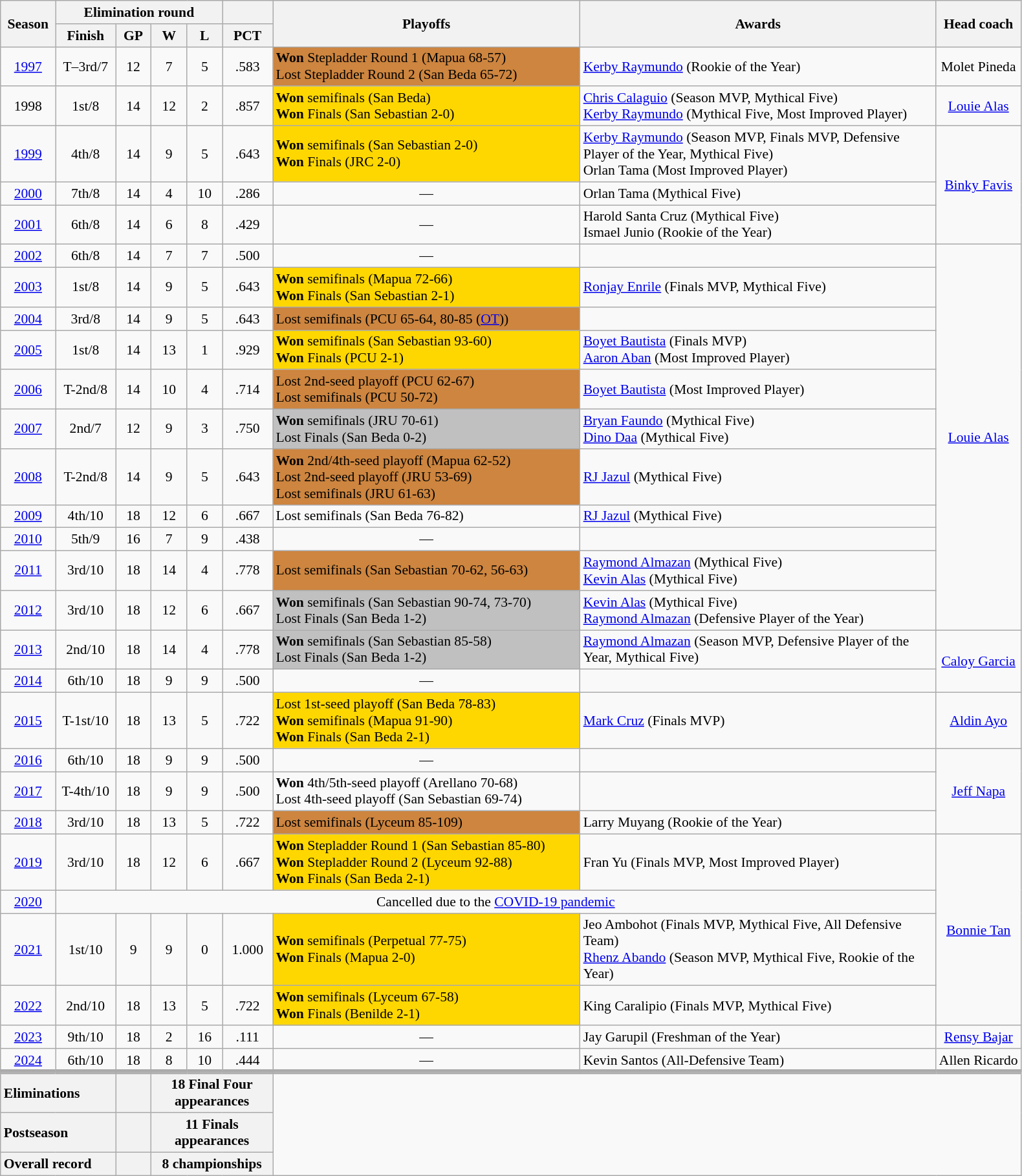<table class=wikitable style="text-align:center; font-size:90%;">
<tr>
<th width=50px rowspan=2>Season</th>
<th colspan="4">Elimination round</th>
<th></th>
<th rowspan="2" width="310px">Playoffs</th>
<th width=360px rowspan=2>Awards</th>
<th rowspan=2>Head coach</th>
</tr>
<tr>
<th width=55px>Finish</th>
<th width=30px>GP</th>
<th width=30px>W</th>
<th width=30px>L</th>
<th width=45px>PCT</th>
</tr>
<tr>
<td><a href='#'>1997</a></td>
<td>T–3rd/7</td>
<td>12</td>
<td>7</td>
<td>5</td>
<td>.583</td>
<td bgcolor=peru align=left><strong>Won</strong> Stepladder Round 1 (Mapua 68-57)<br>Lost Stepladder Round 2 (San Beda 65-72)</td>
<td align=left><a href='#'>Kerby Raymundo</a> (Rookie of the Year)</td>
<td>Molet Pineda</td>
</tr>
<tr>
<td>1998</td>
<td>1st/8</td>
<td>14</td>
<td>12</td>
<td>2</td>
<td>.857</td>
<td bgcolor=gold align=left><strong>Won</strong> semifinals (San Beda)<br><strong>Won</strong> Finals (San Sebastian 2-0)</td>
<td align=left><a href='#'>Chris Calaguio</a> (Season MVP, Mythical Five)<br><a href='#'>Kerby Raymundo</a> (Mythical Five, Most Improved Player)</td>
<td><a href='#'>Louie Alas</a></td>
</tr>
<tr>
<td><a href='#'>1999</a></td>
<td>4th/8</td>
<td>14</td>
<td>9</td>
<td>5</td>
<td>.643</td>
<td bgcolor=gold align=left><strong>Won</strong> semifinals (San Sebastian 2-0)<br><strong>Won</strong> Finals (JRC 2-0)</td>
<td align=left><a href='#'>Kerby Raymundo</a> (Season MVP, Finals MVP, Defensive Player of the Year, Mythical Five)<br>Orlan Tama (Most Improved Player)</td>
<td rowspan="3"><a href='#'>Binky Favis</a></td>
</tr>
<tr>
<td><a href='#'>2000</a></td>
<td>7th/8</td>
<td>14</td>
<td>4</td>
<td>10</td>
<td>.286</td>
<td>—</td>
<td align=left>Orlan Tama (Mythical Five)</td>
</tr>
<tr>
<td><a href='#'>2001</a></td>
<td>6th/8</td>
<td>14</td>
<td>6</td>
<td>8</td>
<td>.429</td>
<td>—</td>
<td align=left>Harold Santa Cruz (Mythical Five)<br>Ismael Junio (Rookie of the Year)</td>
</tr>
<tr>
<td><a href='#'>2002</a></td>
<td>6th/8</td>
<td>14</td>
<td>7</td>
<td>7</td>
<td>.500</td>
<td>—</td>
<td></td>
<td rowspan="11"><a href='#'>Louie Alas</a></td>
</tr>
<tr>
<td><a href='#'>2003</a></td>
<td>1st/8</td>
<td>14</td>
<td>9</td>
<td>5</td>
<td>.643</td>
<td bgcolor=gold align=left><strong>Won</strong> semifinals (Mapua 72-66)<br><strong>Won</strong> Finals (San Sebastian 2-1)</td>
<td align=left><a href='#'>Ronjay Enrile</a> (Finals MVP, Mythical Five)</td>
</tr>
<tr>
<td><a href='#'>2004</a></td>
<td>3rd/8</td>
<td>14</td>
<td>9</td>
<td>5</td>
<td>.643</td>
<td bgcolor=peru align=left>Lost semifinals (PCU 65-64, 80-85 (<a href='#'>OT</a>))</td>
<td></td>
</tr>
<tr>
<td><a href='#'>2005</a></td>
<td>1st/8</td>
<td>14</td>
<td>13</td>
<td>1</td>
<td>.929</td>
<td bgcolor=gold align=left><strong>Won</strong> semifinals (San Sebastian 93-60)<br><strong>Won</strong> Finals (PCU 2-1)</td>
<td align=left><a href='#'>Boyet Bautista</a> (Finals MVP)<br><a href='#'>Aaron Aban</a> (Most Improved Player)</td>
</tr>
<tr>
<td><a href='#'>2006</a></td>
<td>T-2nd/8</td>
<td>14</td>
<td>10</td>
<td>4</td>
<td>.714</td>
<td bgcolor=peru align=left>Lost 2nd-seed playoff (PCU 62-67)<br>Lost semifinals (PCU 50-72)</td>
<td align=left><a href='#'>Boyet Bautista</a> (Most Improved Player)</td>
</tr>
<tr>
<td><a href='#'>2007</a></td>
<td>2nd/7</td>
<td>12</td>
<td>9</td>
<td>3</td>
<td>.750</td>
<td bgcolor=silver align=left><strong>Won</strong> semifinals (JRU 70-61)<br>Lost Finals (San Beda 0-2)</td>
<td align=left><a href='#'>Bryan Faundo</a> (Mythical Five)<br><a href='#'>Dino Daa</a> (Mythical Five)</td>
</tr>
<tr>
<td><a href='#'>2008</a></td>
<td>T-2nd/8</td>
<td>14</td>
<td>9</td>
<td>5</td>
<td>.643</td>
<td bgcolor=peru align=left><strong>Won</strong> 2nd/4th-seed playoff (Mapua 62-52)<br>Lost 2nd-seed playoff (JRU 53-69)<br>Lost semifinals (JRU 61-63)</td>
<td align=left><a href='#'>RJ Jazul</a> (Mythical Five)</td>
</tr>
<tr>
<td><a href='#'>2009</a></td>
<td>4th/10</td>
<td>18</td>
<td>12</td>
<td>6</td>
<td>.667</td>
<td align=left>Lost semifinals (San Beda 76-82)</td>
<td align=left><a href='#'>RJ Jazul</a> (Mythical Five)</td>
</tr>
<tr>
<td><a href='#'>2010</a></td>
<td>5th/9</td>
<td>16</td>
<td>7</td>
<td>9</td>
<td>.438</td>
<td>—</td>
<td></td>
</tr>
<tr>
<td><a href='#'>2011</a></td>
<td>3rd/10</td>
<td>18</td>
<td>14</td>
<td>4</td>
<td>.778</td>
<td bgcolor=peru align=left>Lost semifinals (San Sebastian 70-62, 56-63)</td>
<td align=left><a href='#'>Raymond Almazan</a> (Mythical Five)<br><a href='#'>Kevin Alas</a> (Mythical Five)</td>
</tr>
<tr>
<td><a href='#'>2012</a></td>
<td>3rd/10</td>
<td>18</td>
<td>12</td>
<td>6</td>
<td>.667</td>
<td bgcolor=silver align=left><strong>Won</strong> semifinals (San Sebastian 90-74, 73-70)<br>Lost Finals (San Beda 1-2)</td>
<td align=left><a href='#'>Kevin Alas</a> (Mythical Five)<br><a href='#'>Raymond Almazan</a> (Defensive Player of the Year)</td>
</tr>
<tr>
<td><a href='#'>2013</a></td>
<td>2nd/10</td>
<td>18</td>
<td>14</td>
<td>4</td>
<td>.778</td>
<td bgcolor=silver align=left><strong>Won</strong> semifinals (San Sebastian 85-58)<br>Lost Finals (San Beda 1-2)</td>
<td align=left><a href='#'>Raymond Almazan</a> (Season MVP, Defensive Player of the Year, Mythical Five)</td>
<td rowspan="2"><a href='#'>Caloy Garcia</a></td>
</tr>
<tr>
<td><a href='#'>2014</a></td>
<td>6th/10</td>
<td>18</td>
<td>9</td>
<td>9</td>
<td>.500</td>
<td>—</td>
<td></td>
</tr>
<tr>
<td><a href='#'>2015</a></td>
<td>T-1st/10</td>
<td>18</td>
<td>13</td>
<td>5</td>
<td>.722</td>
<td bgcolor=gold align=left>Lost 1st-seed playoff (San Beda 78-83)<br><strong>Won</strong> semifinals (Mapua 91-90)<br><strong>Won</strong> Finals (San Beda 2-1)</td>
<td align=left><a href='#'>Mark Cruz</a> (Finals MVP)</td>
<td><a href='#'>Aldin Ayo</a></td>
</tr>
<tr>
<td><a href='#'>2016</a></td>
<td>6th/10</td>
<td>18</td>
<td>9</td>
<td>9</td>
<td>.500</td>
<td>—</td>
<td></td>
<td rowspan="3"><a href='#'>Jeff Napa</a></td>
</tr>
<tr>
<td><a href='#'>2017</a></td>
<td>T-4th/10</td>
<td>18</td>
<td>9</td>
<td>9</td>
<td>.500</td>
<td align=left><strong>Won</strong> 4th/5th-seed playoff (Arellano 70-68)<br>Lost 4th-seed playoff (San Sebastian 69-74)</td>
<td></td>
</tr>
<tr>
<td><a href='#'>2018</a></td>
<td>3rd/10</td>
<td>18</td>
<td>13</td>
<td>5</td>
<td>.722</td>
<td bgcolor=peru align=left>Lost semifinals (Lyceum 85-109)</td>
<td align=left>Larry Muyang (Rookie of the Year)</td>
</tr>
<tr>
<td><a href='#'>2019</a></td>
<td>3rd/10</td>
<td>18</td>
<td>12</td>
<td>6</td>
<td>.667</td>
<td bgcolor=gold align=left><strong>Won</strong> Stepladder Round 1 (San Sebastian 85-80)<br><strong>Won</strong> Stepladder Round 2 (Lyceum 92-88)<br><strong>Won</strong> Finals (San Beda 2-1)</td>
<td align=left>Fran Yu (Finals MVP, Most Improved Player)</td>
<td rowspan="4"><a href='#'>Bonnie Tan</a></td>
</tr>
<tr>
<td><a href='#'>2020</a></td>
<td colspan=7>Cancelled due to the <a href='#'>COVID-19 pandemic</a></td>
</tr>
<tr>
<td><a href='#'>2021</a></td>
<td>1st/10</td>
<td>9</td>
<td>9</td>
<td>0</td>
<td>1.000</td>
<td bgcolor=gold align=left><strong>Won</strong> semifinals (Perpetual 77-75)<br><strong>Won</strong> Finals (Mapua 2-0)</td>
<td align=left>Jeo Ambohot (Finals MVP, Mythical Five, All Defensive Team)<br><a href='#'>Rhenz Abando</a> (Season MVP, Mythical Five, Rookie of the Year)</td>
</tr>
<tr>
<td><a href='#'>2022</a></td>
<td>2nd/10</td>
<td>18</td>
<td>13</td>
<td>5</td>
<td>.722</td>
<td bgcolor=gold align=left><strong>Won</strong> semifinals (Lyceum 67-58)<br><strong>Won</strong>  Finals (Benilde 2-1)</td>
<td align=left>King Caralipio (Finals MVP, Mythical Five)</td>
</tr>
<tr>
<td><a href='#'>2023</a></td>
<td>9th/10</td>
<td>18</td>
<td>2</td>
<td>16</td>
<td>.111</td>
<td>—</td>
<td align=left>Jay Garupil (Freshman of the Year)</td>
<td><a href='#'>Rensy Bajar</a></td>
</tr>
<tr>
<td><a href='#'>2024</a></td>
<td>6th/10</td>
<td>18</td>
<td>8</td>
<td>10</td>
<td>.444</td>
<td>—</td>
<td align=left>Kevin Santos (All-Defensive Team)</td>
<td>Allen Ricardo</td>
</tr>
<tr>
</tr>
<tr style="background:#dddddd; border-top: 5px double #aaaaaa;">
<th style="text-align:left;" colspan=2>Eliminations</th>
<th></th>
<th colspan="3">18 Final Four appearances</th>
</tr>
<tr>
<th style="text-align:left;" colspan=2>Postseason</th>
<th></th>
<th colspan="3">11 Finals appearances</th>
</tr>
<tr>
<th style="text-align:left;" colspan=2>Overall record</th>
<th></th>
<th colspan="3">8 championships</th>
</tr>
</table>
